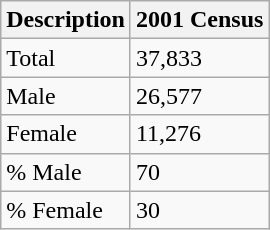<table class="wikitable">
<tr>
<th>Description</th>
<th>2001 Census</th>
</tr>
<tr>
<td>Total</td>
<td>37,833</td>
</tr>
<tr>
<td>Male</td>
<td>26,577</td>
</tr>
<tr>
<td>Female</td>
<td>11,276</td>
</tr>
<tr>
<td>% Male</td>
<td>70</td>
</tr>
<tr>
<td>% Female</td>
<td>30</td>
</tr>
</table>
